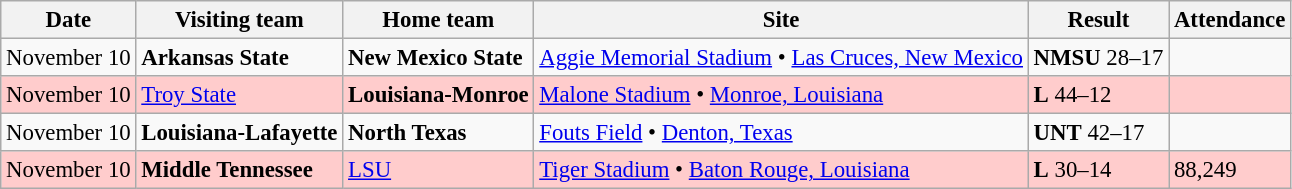<table class="wikitable" style="font-size:95%;">
<tr>
<th>Date</th>
<th>Visiting team</th>
<th>Home team</th>
<th>Site</th>
<th>Result</th>
<th>Attendance</th>
</tr>
<tr style=>
<td>November 10</td>
<td><strong>Arkansas State</strong></td>
<td><strong>New Mexico State</strong></td>
<td><a href='#'>Aggie Memorial Stadium</a> • <a href='#'>Las Cruces, New Mexico</a></td>
<td><strong>NMSU</strong> 28–17</td>
<td></td>
</tr>
<tr style="background:#fcc;">
<td>November 10</td>
<td><a href='#'>Troy State</a></td>
<td><strong>Louisiana-Monroe</strong></td>
<td><a href='#'>Malone Stadium</a> • <a href='#'>Monroe, Louisiana</a></td>
<td><strong>L</strong> 44–12</td>
<td></td>
</tr>
<tr style=>
<td>November 10</td>
<td><strong>Louisiana-Lafayette</strong></td>
<td><strong>North Texas</strong></td>
<td><a href='#'>Fouts Field</a> • <a href='#'>Denton, Texas</a></td>
<td><strong>UNT</strong> 42–17</td>
<td></td>
</tr>
<tr style="background:#fcc;">
<td>November 10</td>
<td><strong>Middle Tennessee</strong></td>
<td><a href='#'>LSU</a></td>
<td><a href='#'>Tiger Stadium</a> • <a href='#'>Baton Rouge, Louisiana</a></td>
<td><strong>L</strong> 30–14</td>
<td>88,249</td>
</tr>
</table>
